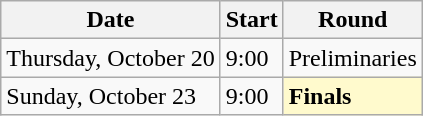<table class=wikitable>
<tr>
<th>Date</th>
<th>Start</th>
<th>Round</th>
</tr>
<tr>
<td>Thursday, October 20</td>
<td>9:00</td>
<td>Preliminaries</td>
</tr>
<tr>
<td>Sunday, October 23</td>
<td>9:00</td>
<td style=background:lemonchiffon><strong>Finals</strong></td>
</tr>
</table>
